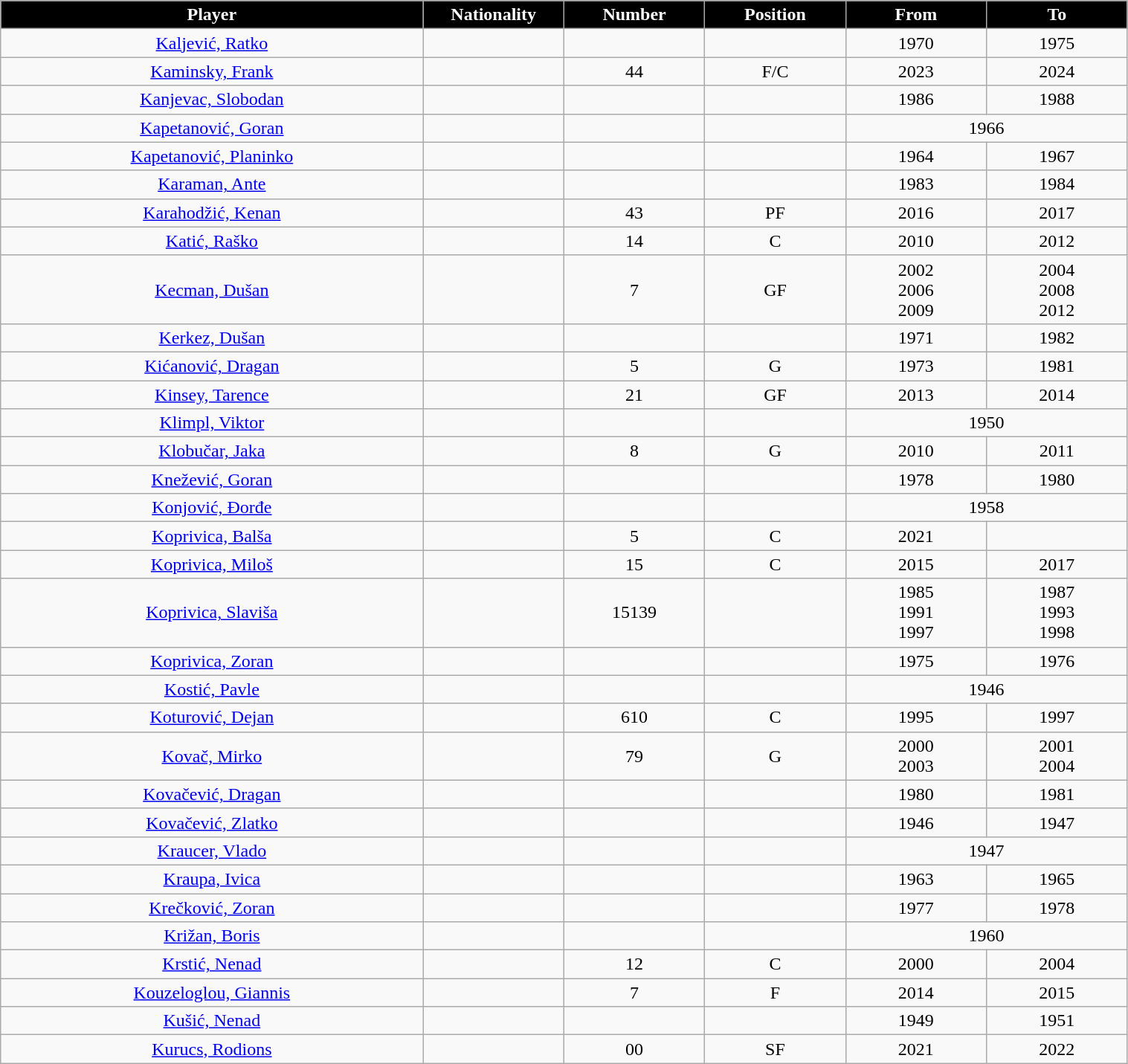<table class="wikitable" style="text-align:center" width="80%">
<tr>
<th style="background:black;color:white;" width="30%">Player</th>
<th style="background:black;color:white;" width="10%">Nationality</th>
<th style="background:black;color:white;" width="10%">Number</th>
<th style="background:black;color:white;" width="10%">Position</th>
<th style="background:black;color:white;" width="10%">From</th>
<th style="background:black;color:white;" width="10%">To</th>
</tr>
<tr>
<td><a href='#'>Kaljević, Ratko</a></td>
<td></td>
<td></td>
<td></td>
<td>1970</td>
<td>1975</td>
</tr>
<tr>
<td><a href='#'>Kaminsky, Frank</a></td>
<td></td>
<td>44</td>
<td>F/C</td>
<td>2023</td>
<td>2024</td>
</tr>
<tr>
<td><a href='#'>Kanjevac, Slobodan</a></td>
<td></td>
<td></td>
<td></td>
<td>1986</td>
<td>1988</td>
</tr>
<tr>
<td><a href='#'>Kapetanović, Goran</a></td>
<td></td>
<td></td>
<td></td>
<td colspan="2">1966</td>
</tr>
<tr>
<td><a href='#'>Kapetanović, Planinko</a></td>
<td></td>
<td></td>
<td></td>
<td>1964</td>
<td>1967</td>
</tr>
<tr>
<td><a href='#'>Karaman, Ante</a></td>
<td></td>
<td></td>
<td></td>
<td>1983</td>
<td>1984</td>
</tr>
<tr>
<td><a href='#'>Karahodžić, Kenan</a></td>
<td></td>
<td>43</td>
<td>PF</td>
<td>2016</td>
<td>2017</td>
</tr>
<tr>
<td><a href='#'>Katić, Raško</a></td>
<td></td>
<td>14</td>
<td>C</td>
<td>2010</td>
<td>2012</td>
</tr>
<tr>
<td><a href='#'>Kecman, Dušan</a></td>
<td></td>
<td>7</td>
<td>GF</td>
<td>2002<br>2006<br>2009</td>
<td>2004<br>2008<br>2012</td>
</tr>
<tr>
<td><a href='#'>Kerkez, Dušan</a></td>
<td></td>
<td></td>
<td></td>
<td>1971</td>
<td>1982</td>
</tr>
<tr>
<td><a href='#'>Kićanović, Dragan</a></td>
<td></td>
<td>5</td>
<td>G</td>
<td>1973</td>
<td>1981</td>
</tr>
<tr>
<td><a href='#'>Kinsey, Tarence</a></td>
<td></td>
<td>21</td>
<td>GF</td>
<td>2013</td>
<td>2014</td>
</tr>
<tr>
<td><a href='#'>Klimpl, Viktor</a></td>
<td></td>
<td></td>
<td></td>
<td colspan="2">1950</td>
</tr>
<tr>
<td><a href='#'>Klobučar, Jaka</a></td>
<td></td>
<td>8</td>
<td>G</td>
<td>2010</td>
<td>2011</td>
</tr>
<tr>
<td><a href='#'>Knežević, Goran</a></td>
<td></td>
<td></td>
<td></td>
<td>1978</td>
<td>1980</td>
</tr>
<tr>
<td><a href='#'>Konjović, Đorđe</a></td>
<td></td>
<td></td>
<td></td>
<td colspan="2">1958</td>
</tr>
<tr>
<td><a href='#'>Koprivica, Balša</a></td>
<td></td>
<td>5</td>
<td>C</td>
<td>2021</td>
<td></td>
</tr>
<tr>
<td><a href='#'>Koprivica, Miloš</a></td>
<td></td>
<td>15</td>
<td>C</td>
<td>2015</td>
<td>2017</td>
</tr>
<tr>
<td><a href='#'>Koprivica, Slaviša</a></td>
<td></td>
<td>15139</td>
<td></td>
<td>1985<br>1991<br>1997</td>
<td>1987<br>1993<br>1998</td>
</tr>
<tr>
<td><a href='#'>Koprivica, Zoran</a></td>
<td></td>
<td></td>
<td></td>
<td>1975</td>
<td>1976</td>
</tr>
<tr>
<td><a href='#'>Kostić, Pavle</a></td>
<td></td>
<td></td>
<td></td>
<td colspan="2">1946</td>
</tr>
<tr>
<td><a href='#'>Koturović, Dejan</a></td>
<td></td>
<td>610</td>
<td>C</td>
<td>1995</td>
<td>1997</td>
</tr>
<tr>
<td><a href='#'>Kovač, Mirko</a></td>
<td></td>
<td>79</td>
<td>G</td>
<td>2000<br>2003</td>
<td>2001<br>2004</td>
</tr>
<tr>
<td><a href='#'>Kovačević, Dragan</a></td>
<td></td>
<td></td>
<td></td>
<td>1980</td>
<td>1981</td>
</tr>
<tr>
<td><a href='#'>Kovačević, Zlatko</a></td>
<td></td>
<td></td>
<td></td>
<td>1946</td>
<td>1947</td>
</tr>
<tr>
<td><a href='#'>Kraucer, Vlado</a></td>
<td></td>
<td></td>
<td></td>
<td colspan="2">1947</td>
</tr>
<tr>
<td><a href='#'>Kraupa, Ivica</a></td>
<td></td>
<td></td>
<td></td>
<td>1963</td>
<td>1965</td>
</tr>
<tr>
<td><a href='#'>Krečković, Zoran</a></td>
<td></td>
<td></td>
<td></td>
<td>1977</td>
<td>1978</td>
</tr>
<tr>
<td><a href='#'>Križan, Boris</a></td>
<td></td>
<td></td>
<td></td>
<td colspan="2">1960</td>
</tr>
<tr>
<td><a href='#'>Krstić, Nenad</a></td>
<td></td>
<td>12</td>
<td>C</td>
<td>2000</td>
<td>2004</td>
</tr>
<tr>
<td><a href='#'>Kouzeloglou, Giannis</a></td>
<td></td>
<td>7</td>
<td>F</td>
<td>2014</td>
<td>2015</td>
</tr>
<tr>
<td><a href='#'>Kušić, Nenad</a></td>
<td></td>
<td></td>
<td></td>
<td>1949</td>
<td>1951</td>
</tr>
<tr>
<td><a href='#'>Kurucs, Rodions</a></td>
<td></td>
<td>00</td>
<td>SF</td>
<td>2021</td>
<td>2022</td>
</tr>
</table>
